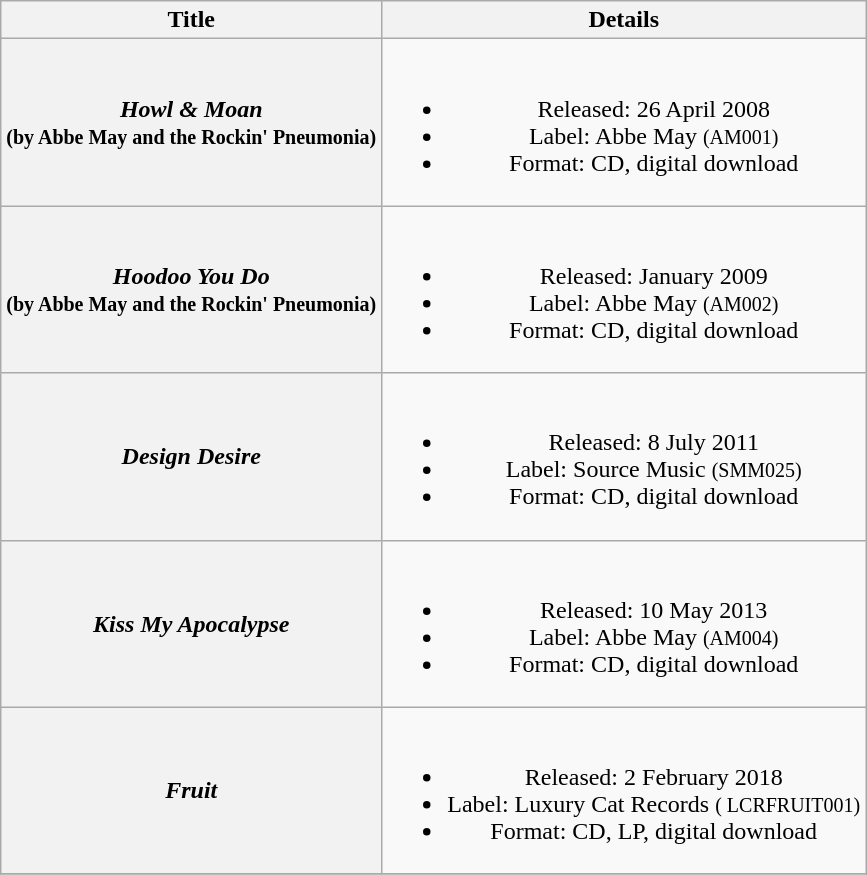<table class="wikitable plainrowheaders" style="text-align:center;" border="1">
<tr>
<th>Title</th>
<th>Details</th>
</tr>
<tr>
<th scope="row"><em>Howl & Moan</em> <br> <small>(by Abbe May and the Rockin' Pneumonia)</small></th>
<td><br><ul><li>Released: 26 April 2008</li><li>Label: Abbe May <small>(AM001)</small></li><li>Format: CD, digital download</li></ul></td>
</tr>
<tr>
<th scope="row"><em>Hoodoo You Do</em> <br> <small>(by Abbe May and the Rockin' Pneumonia)</small></th>
<td><br><ul><li>Released: January 2009</li><li>Label: Abbe May <small>(AM002)</small></li><li>Format: CD, digital download</li></ul></td>
</tr>
<tr>
<th scope="row"><em>Design Desire</em></th>
<td><br><ul><li>Released: 8 July 2011</li><li>Label: Source Music <small>(SMM025)</small></li><li>Format: CD, digital download</li></ul></td>
</tr>
<tr>
<th scope="row"><em>Kiss My Apocalypse</em></th>
<td><br><ul><li>Released: 10 May 2013</li><li>Label: Abbe May <small>(AM004)</small></li><li>Format: CD, digital download</li></ul></td>
</tr>
<tr>
<th scope="row"><em>Fruit</em></th>
<td><br><ul><li>Released: 2 February 2018</li><li>Label: Luxury Cat Records <small>( LCRFRUIT001)</small></li><li>Format: CD, LP, digital download</li></ul></td>
</tr>
<tr>
</tr>
</table>
